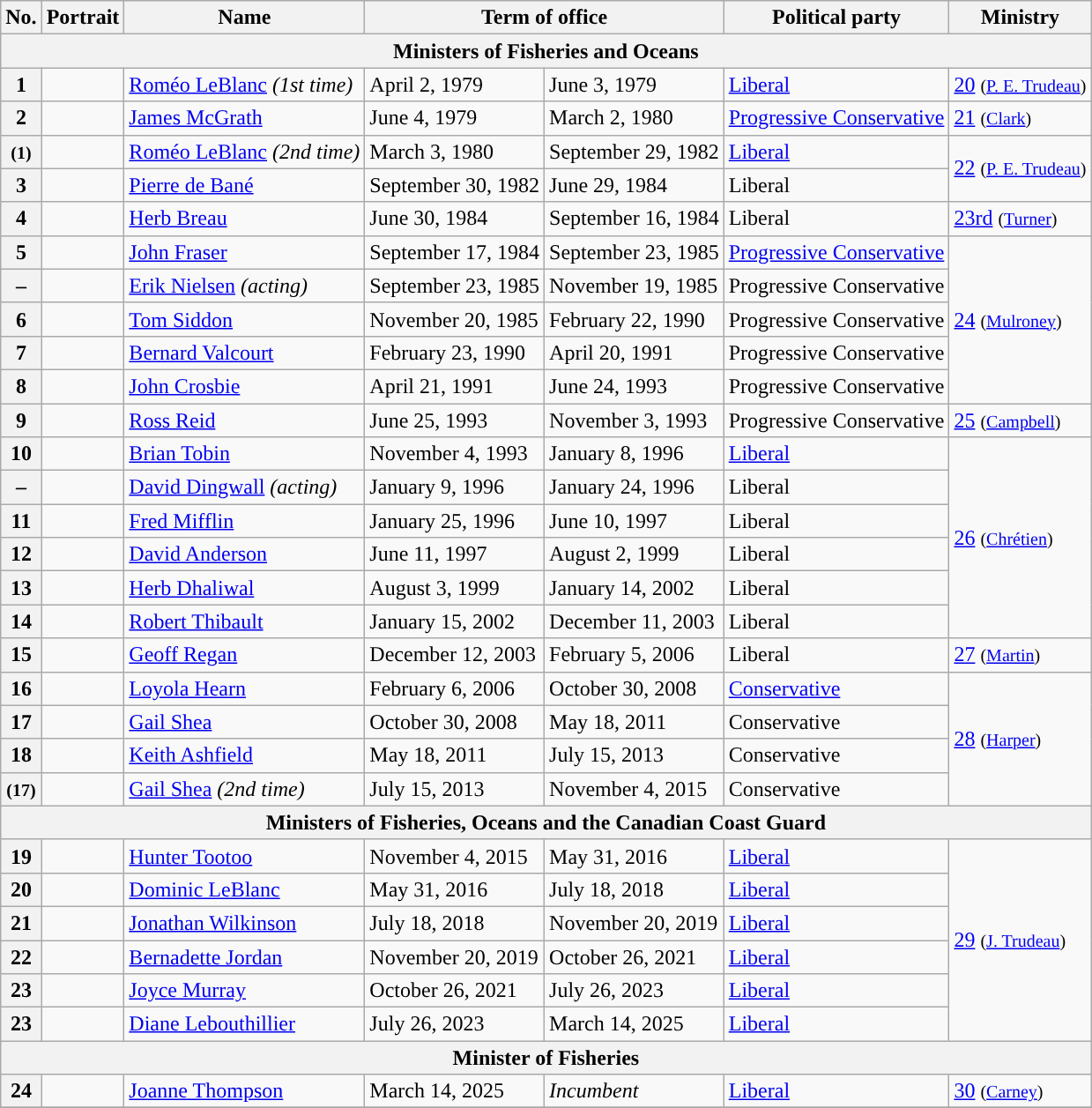<table class="wikitable">
<tr>
<th>No.</th>
<th>Portrait</th>
<th>Name</th>
<th colspan=2>Term of office</th>
<th>Political party</th>
<th>Ministry</th>
</tr>
<tr>
<th colspan=7>Ministers of Fisheries and Oceans</th>
</tr>
<tr>
<th style="background:">1</th>
<td></td>
<td><a href='#'>Roméo LeBlanc</a> <em>(1st time)</em></td>
<td>April 2, 1979</td>
<td>June 3, 1979</td>
<td><a href='#'>Liberal</a></td>
<td><a href='#'>20</a> <small>(<a href='#'>P. E. Trudeau</a>)</small></td>
</tr>
<tr>
<th style="background:">2</th>
<td></td>
<td><a href='#'>James McGrath</a></td>
<td>June 4, 1979</td>
<td>March 2, 1980</td>
<td><a href='#'>Progressive Conservative</a></td>
<td><a href='#'>21</a> <small>(<a href='#'>Clark</a>)</small></td>
</tr>
<tr>
<th style="background:"><small>(1)</small></th>
<td></td>
<td><a href='#'>Roméo LeBlanc</a> <em>(2nd time)</em></td>
<td>March 3, 1980</td>
<td>September 29, 1982</td>
<td><a href='#'>Liberal</a></td>
<td rowspan=2><a href='#'>22</a> <small>(<a href='#'>P. E. Trudeau</a>)</small></td>
</tr>
<tr>
<th style="background:">3</th>
<td></td>
<td><a href='#'>Pierre de Bané</a></td>
<td>September 30, 1982</td>
<td>June 29, 1984</td>
<td>Liberal</td>
</tr>
<tr>
<th style="background:">4</th>
<td></td>
<td><a href='#'>Herb Breau</a></td>
<td>June 30, 1984</td>
<td>September 16, 1984</td>
<td>Liberal</td>
<td><a href='#'>23rd</a> <small>(<a href='#'>Turner</a>)</small></td>
</tr>
<tr>
<th style="background:">5</th>
<td></td>
<td><a href='#'>John Fraser</a></td>
<td>September 17, 1984</td>
<td>September 23, 1985</td>
<td><a href='#'>Progressive Conservative</a></td>
<td rowspan=5><a href='#'>24</a> <small>(<a href='#'>Mulroney</a>)</small></td>
</tr>
<tr>
<th style="background:">–</th>
<td></td>
<td><a href='#'>Erik Nielsen</a> <em>(acting)</em></td>
<td>September 23, 1985</td>
<td>November 19, 1985</td>
<td>Progressive Conservative</td>
</tr>
<tr>
<th style="background:">6</th>
<td></td>
<td><a href='#'>Tom Siddon</a></td>
<td>November 20, 1985</td>
<td>February 22, 1990</td>
<td>Progressive Conservative</td>
</tr>
<tr>
<th style="background:">7</th>
<td></td>
<td><a href='#'>Bernard Valcourt</a></td>
<td>February 23, 1990</td>
<td>April 20, 1991</td>
<td>Progressive Conservative</td>
</tr>
<tr>
<th style="background:">8</th>
<td></td>
<td><a href='#'>John Crosbie</a></td>
<td>April 21, 1991</td>
<td>June 24, 1993</td>
<td>Progressive Conservative</td>
</tr>
<tr>
<th style="background:">9</th>
<td></td>
<td><a href='#'>Ross Reid</a></td>
<td>June 25, 1993</td>
<td>November 3, 1993</td>
<td>Progressive Conservative</td>
<td><a href='#'>25</a> <small>(<a href='#'>Campbell</a>)</small></td>
</tr>
<tr>
<th style="background:">10</th>
<td></td>
<td><a href='#'>Brian Tobin</a></td>
<td>November 4, 1993</td>
<td>January 8, 1996</td>
<td><a href='#'>Liberal</a></td>
<td rowspan=6><a href='#'>26</a> <small>(<a href='#'>Chrétien</a>)</small></td>
</tr>
<tr>
<th style="background:">–</th>
<td></td>
<td><a href='#'>David Dingwall</a> <em>(acting)</em></td>
<td>January 9, 1996</td>
<td>January 24, 1996</td>
<td>Liberal</td>
</tr>
<tr>
<th style="background:">11</th>
<td></td>
<td><a href='#'>Fred Mifflin</a></td>
<td>January 25, 1996</td>
<td>June 10, 1997</td>
<td>Liberal</td>
</tr>
<tr>
<th style="background:">12</th>
<td></td>
<td><a href='#'>David Anderson</a></td>
<td>June 11, 1997</td>
<td>August 2, 1999</td>
<td>Liberal</td>
</tr>
<tr>
<th style="background:">13</th>
<td></td>
<td><a href='#'>Herb Dhaliwal</a></td>
<td>August 3, 1999</td>
<td>January 14, 2002</td>
<td>Liberal</td>
</tr>
<tr>
<th style="background:">14</th>
<td></td>
<td><a href='#'>Robert Thibault</a></td>
<td>January 15, 2002</td>
<td>December 11, 2003</td>
<td>Liberal</td>
</tr>
<tr>
<th style="background:">15</th>
<td></td>
<td><a href='#'>Geoff Regan</a></td>
<td>December 12, 2003</td>
<td>February 5, 2006</td>
<td>Liberal</td>
<td><a href='#'>27</a> <small>(<a href='#'>Martin</a>)</small></td>
</tr>
<tr>
<th style="background:">16</th>
<td></td>
<td><a href='#'>Loyola Hearn</a></td>
<td>February 6, 2006</td>
<td>October 30, 2008</td>
<td><a href='#'>Conservative</a></td>
<td rowspan=4><a href='#'>28</a> <small>(<a href='#'>Harper</a>)</small></td>
</tr>
<tr>
<th style="background:">17</th>
<td></td>
<td><a href='#'>Gail Shea</a></td>
<td>October 30, 2008</td>
<td>May 18, 2011</td>
<td>Conservative</td>
</tr>
<tr>
<th style="background:">18</th>
<td></td>
<td><a href='#'>Keith Ashfield</a></td>
<td>May 18, 2011</td>
<td>July 15, 2013</td>
<td>Conservative</td>
</tr>
<tr>
<th style="background:"><small>(17)</small></th>
<td></td>
<td><a href='#'>Gail Shea</a> <em>(2nd time)</em></td>
<td>July 15, 2013</td>
<td>November 4, 2015</td>
<td>Conservative</td>
</tr>
<tr>
<th colspan=7>Ministers of Fisheries, Oceans and the Canadian Coast Guard</th>
</tr>
<tr>
<th style="background:">19</th>
<td></td>
<td><a href='#'>Hunter Tootoo</a></td>
<td>November 4, 2015</td>
<td>May 31, 2016</td>
<td><a href='#'>Liberal</a></td>
<td rowspan="6"><a href='#'>29</a> <small>(<a href='#'>J. Trudeau</a>)</small></td>
</tr>
<tr>
<th style="background:">20</th>
<td></td>
<td><a href='#'>Dominic LeBlanc</a></td>
<td>May 31, 2016</td>
<td>July 18, 2018</td>
<td><a href='#'>Liberal</a></td>
</tr>
<tr>
<th style="background:">21</th>
<td></td>
<td><a href='#'>Jonathan Wilkinson</a></td>
<td>July 18, 2018</td>
<td>November 20, 2019</td>
<td><a href='#'>Liberal</a></td>
</tr>
<tr>
<th style="background:">22</th>
<td></td>
<td><a href='#'>Bernadette Jordan</a></td>
<td>November 20, 2019</td>
<td>October 26, 2021</td>
<td><a href='#'>Liberal</a></td>
</tr>
<tr>
<th style="background:">23</th>
<td></td>
<td><a href='#'>Joyce Murray</a></td>
<td>October 26, 2021</td>
<td>July 26, 2023</td>
<td><a href='#'>Liberal</a></td>
</tr>
<tr>
<th style="background:">23</th>
<td></td>
<td><a href='#'>Diane Lebouthillier</a></td>
<td>July 26, 2023</td>
<td>March 14, 2025</td>
<td><a href='#'>Liberal</a></td>
</tr>
<tr>
<th colspan=7>Minister of Fisheries</th>
</tr>
<tr>
<th style="background:">24</th>
<td></td>
<td><a href='#'>Joanne Thompson</a></td>
<td>March 14, 2025</td>
<td><em>Incumbent</em></td>
<td><a href='#'>Liberal</a></td>
<td rowspan="1"><a href='#'>30</a> <small>(<a href='#'>Carney</a>)</small></td>
</tr>
<tr>
</tr>
</table>
